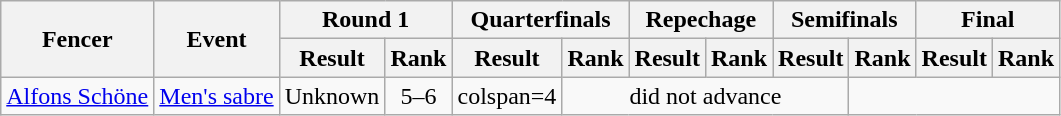<table class=wikitable>
<tr>
<th rowspan=2>Fencer</th>
<th rowspan=2>Event</th>
<th colspan=2>Round 1</th>
<th colspan=2>Quarterfinals</th>
<th colspan=2>Repechage</th>
<th colspan=2>Semifinals</th>
<th colspan=2>Final</th>
</tr>
<tr>
<th>Result</th>
<th>Rank</th>
<th>Result</th>
<th>Rank</th>
<th>Result</th>
<th>Rank</th>
<th>Result</th>
<th>Rank</th>
<th>Result</th>
<th>Rank</th>
</tr>
<tr align=center>
<td align=left><a href='#'>Alfons Schöne</a></td>
<td><a href='#'>Men's sabre</a></td>
<td>Unknown</td>
<td>5–6</td>
<td>colspan=4 </td>
<td colspan=4>did not advance</td>
</tr>
</table>
